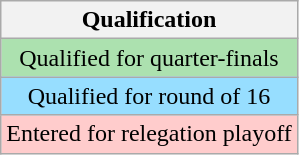<table class="wikitable" style="text-align:center">
<tr>
<th>Qualification</th>
</tr>
<tr style="background: #ACE1AF;">
<td>Qualified for quarter-finals</td>
</tr>
<tr style="background: #97DEFF;">
<td>Qualified for round of 16</td>
</tr>
<tr style="background:#FFCCCC">
<td>Entered for relegation playoff</td>
</tr>
</table>
